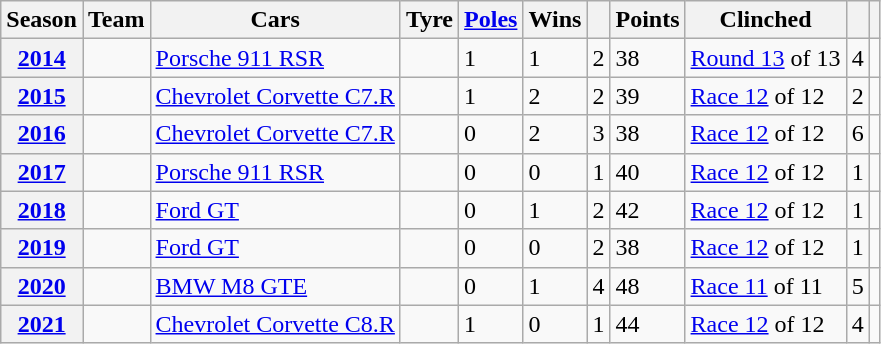<table class="wikitable">
<tr>
<th>Season</th>
<th>Team</th>
<th>Cars</th>
<th>Tyre</th>
<th><a href='#'>Poles</a></th>
<th>Wins</th>
<th></th>
<th>Points</th>
<th>Clinched</th>
<th></th>
<th></th>
</tr>
<tr>
<th><a href='#'>2014</a></th>
<td></td>
<td><a href='#'>Porsche 911 RSR</a></td>
<td></td>
<td>1</td>
<td>1</td>
<td>2</td>
<td>38</td>
<td><a href='#'>Round 13</a> of 13</td>
<td>4</td>
<td></td>
</tr>
<tr>
<th><a href='#'>2015</a></th>
<td></td>
<td><a href='#'>Chevrolet Corvette C7.R</a></td>
<td></td>
<td>1</td>
<td>2</td>
<td>2</td>
<td>39</td>
<td><a href='#'>Race 12</a> of 12</td>
<td>2</td>
<td></td>
</tr>
<tr>
<th><a href='#'>2016</a></th>
<td></td>
<td><a href='#'>Chevrolet Corvette C7.R</a></td>
<td></td>
<td>0</td>
<td>2</td>
<td>3</td>
<td>38</td>
<td><a href='#'>Race 12</a> of 12</td>
<td>6</td>
<td></td>
</tr>
<tr>
<th><a href='#'>2017</a></th>
<td></td>
<td><a href='#'>Porsche 911 RSR</a></td>
<td></td>
<td>0</td>
<td>0</td>
<td>1</td>
<td>40</td>
<td><a href='#'>Race 12</a> of 12</td>
<td>1</td>
<td></td>
</tr>
<tr>
<th><a href='#'>2018</a></th>
<td></td>
<td><a href='#'>Ford GT</a></td>
<td></td>
<td>0</td>
<td>1</td>
<td>2</td>
<td>42</td>
<td><a href='#'>Race 12</a> of 12</td>
<td>1</td>
<td></td>
</tr>
<tr>
<th><a href='#'>2019</a></th>
<td></td>
<td><a href='#'>Ford GT</a></td>
<td></td>
<td>0</td>
<td>0</td>
<td>2</td>
<td>38</td>
<td><a href='#'>Race 12</a> of 12</td>
<td>1</td>
<td></td>
</tr>
<tr>
<th><a href='#'>2020</a></th>
<td></td>
<td><a href='#'>BMW M8 GTE</a></td>
<td></td>
<td>0</td>
<td>1</td>
<td>4</td>
<td>48</td>
<td><a href='#'>Race 11</a> of 11</td>
<td>5</td>
<td></td>
</tr>
<tr>
<th><a href='#'>2021</a></th>
<td></td>
<td><a href='#'>Chevrolet Corvette C8.R</a></td>
<td></td>
<td>1</td>
<td>0</td>
<td>1</td>
<td>44</td>
<td><a href='#'>Race 12</a> of 12</td>
<td>4</td>
<td></td>
</tr>
</table>
